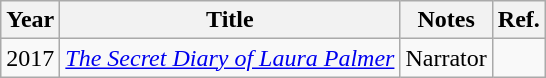<table class="wikitable">
<tr>
<th>Year</th>
<th>Title</th>
<th>Notes</th>
<th>Ref.</th>
</tr>
<tr>
<td>2017</td>
<td><em><a href='#'>The Secret Diary of Laura Palmer</a></em></td>
<td>Narrator</td>
<td></td>
</tr>
</table>
